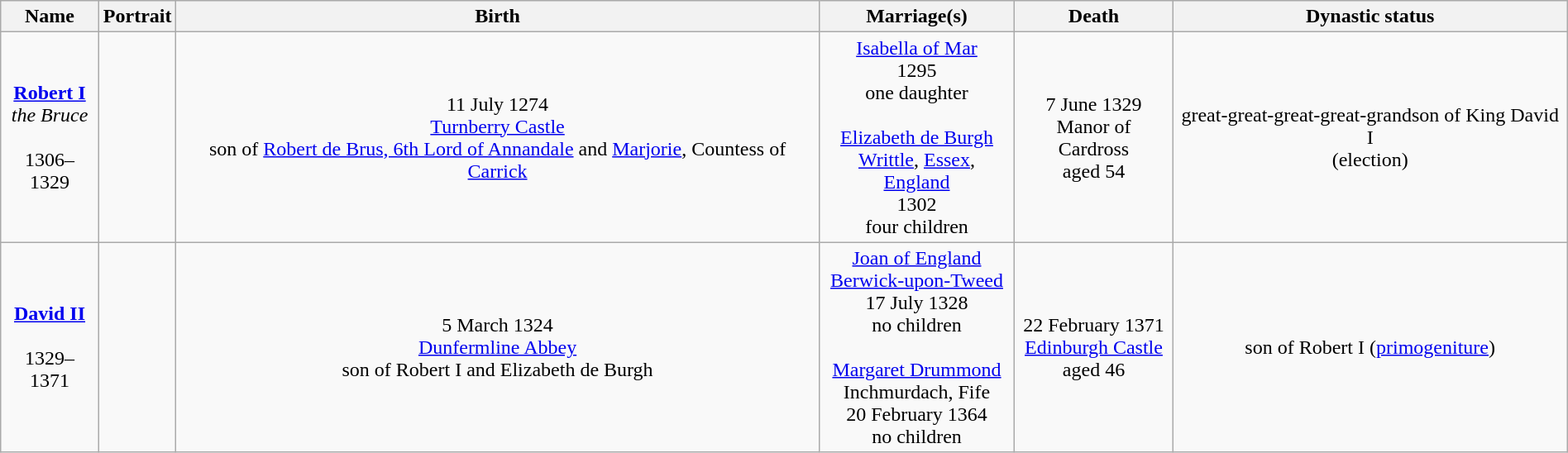<table style="text-align:center; width:100%" class="wikitable">
<tr>
<th>Name</th>
<th>Portrait</th>
<th>Birth</th>
<th>Marriage(s)</th>
<th>Death</th>
<th>Dynastic status</th>
</tr>
<tr>
<td><strong><a href='#'>Robert I</a></strong><br><em>the Bruce</em><br><br>1306–1329</td>
<td></td>
<td>11 July 1274<br><a href='#'>Turnberry Castle</a><br>son of <a href='#'>Robert de Brus, 6th Lord of Annandale</a> and <a href='#'>Marjorie</a>, Countess of <a href='#'>Carrick</a></td>
<td><a href='#'>Isabella of Mar</a><br>1295<br>one daughter<br><br><a href='#'>Elizabeth de Burgh</a><br><a href='#'>Writtle</a>, <a href='#'>Essex</a>, <a href='#'>England</a><br>1302<br>four children</td>
<td>7 June 1329<br>Manor of Cardross<br>aged 54</td>
<td>great-great-great-great-grandson of King David I<br>(election)</td>
</tr>
<tr>
<td><strong><a href='#'>David II</a></strong><br><br>1329–1371</td>
<td></td>
<td>5 March 1324<br><a href='#'>Dunfermline Abbey</a><br>son of Robert I and Elizabeth de Burgh</td>
<td><a href='#'>Joan of England</a><br><a href='#'>Berwick-upon-Tweed</a><br>17 July 1328<br>no children<br><br><a href='#'>Margaret Drummond</a><br>Inchmurdach, Fife<br>20 February 1364<br>no children</td>
<td>22 February 1371<br><a href='#'>Edinburgh Castle</a><br>aged 46</td>
<td>son of Robert I (<a href='#'>primogeniture</a>)</td>
</tr>
</table>
